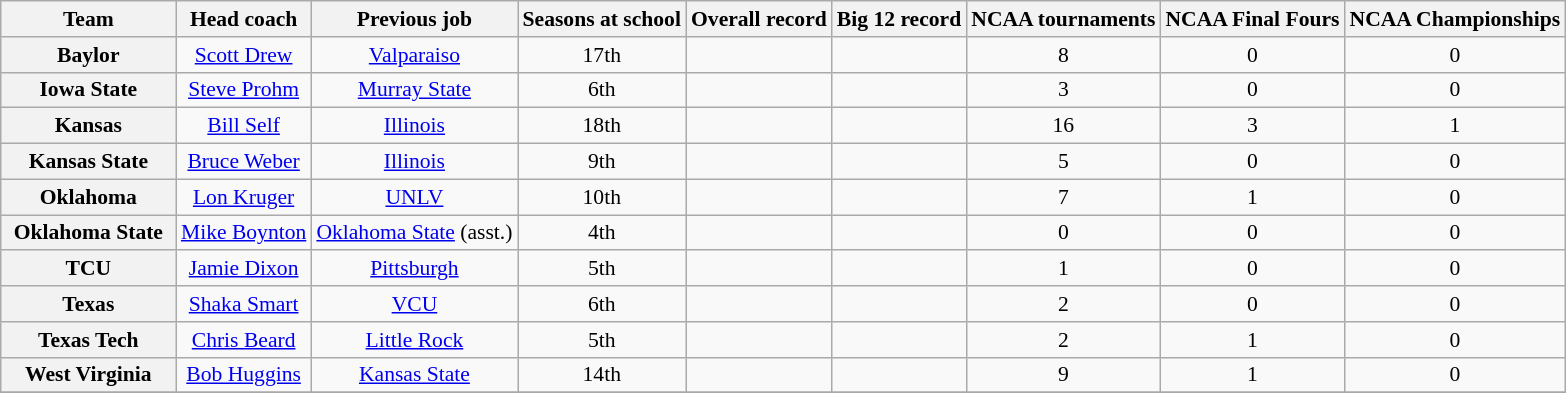<table class="wikitable sortable" style="text-align: center;font-size:90%;">
<tr>
<th width="110">Team</th>
<th>Head coach</th>
<th>Previous job</th>
<th>Seasons at school</th>
<th>Overall record</th>
<th>Big 12 record</th>
<th>NCAA tournaments</th>
<th>NCAA Final Fours</th>
<th>NCAA Championships</th>
</tr>
<tr>
<th style=>Baylor</th>
<td><a href='#'>Scott Drew</a></td>
<td><a href='#'>Valparaiso</a></td>
<td>17th</td>
<td></td>
<td></td>
<td>8</td>
<td>0</td>
<td>0</td>
</tr>
<tr>
<th style=>Iowa State</th>
<td><a href='#'>Steve Prohm</a></td>
<td><a href='#'>Murray State</a></td>
<td>6th</td>
<td></td>
<td></td>
<td>3</td>
<td>0</td>
<td>0</td>
</tr>
<tr>
<th style=>Kansas</th>
<td><a href='#'>Bill Self</a></td>
<td><a href='#'>Illinois</a></td>
<td>18th</td>
<td></td>
<td></td>
<td>16</td>
<td>3</td>
<td>1</td>
</tr>
<tr>
<th style=>Kansas State</th>
<td><a href='#'>Bruce Weber</a></td>
<td><a href='#'>Illinois</a></td>
<td>9th</td>
<td></td>
<td></td>
<td>5</td>
<td>0</td>
<td>0</td>
</tr>
<tr>
<th style=>Oklahoma</th>
<td><a href='#'>Lon Kruger</a></td>
<td><a href='#'>UNLV</a></td>
<td>10th</td>
<td></td>
<td></td>
<td>7</td>
<td>1</td>
<td>0</td>
</tr>
<tr>
<th style=>Oklahoma State</th>
<td><a href='#'>Mike Boynton</a></td>
<td><a href='#'>Oklahoma State</a> (asst.)</td>
<td>4th</td>
<td></td>
<td></td>
<td>0</td>
<td>0</td>
<td>0</td>
</tr>
<tr>
<th style=>TCU</th>
<td><a href='#'>Jamie Dixon</a></td>
<td><a href='#'>Pittsburgh</a></td>
<td>5th</td>
<td></td>
<td></td>
<td>1</td>
<td>0</td>
<td>0</td>
</tr>
<tr>
<th style=>Texas</th>
<td><a href='#'>Shaka Smart</a></td>
<td><a href='#'>VCU</a></td>
<td>6th</td>
<td></td>
<td></td>
<td>2</td>
<td>0</td>
<td>0</td>
</tr>
<tr>
<th style=>Texas Tech</th>
<td><a href='#'>Chris Beard</a></td>
<td><a href='#'>Little Rock</a></td>
<td>5th</td>
<td></td>
<td></td>
<td>2</td>
<td>1</td>
<td>0</td>
</tr>
<tr>
<th style=>West Virginia</th>
<td><a href='#'>Bob Huggins</a></td>
<td><a href='#'>Kansas State</a></td>
<td>14th</td>
<td></td>
<td></td>
<td>9</td>
<td>1</td>
<td>0</td>
</tr>
<tr>
</tr>
</table>
